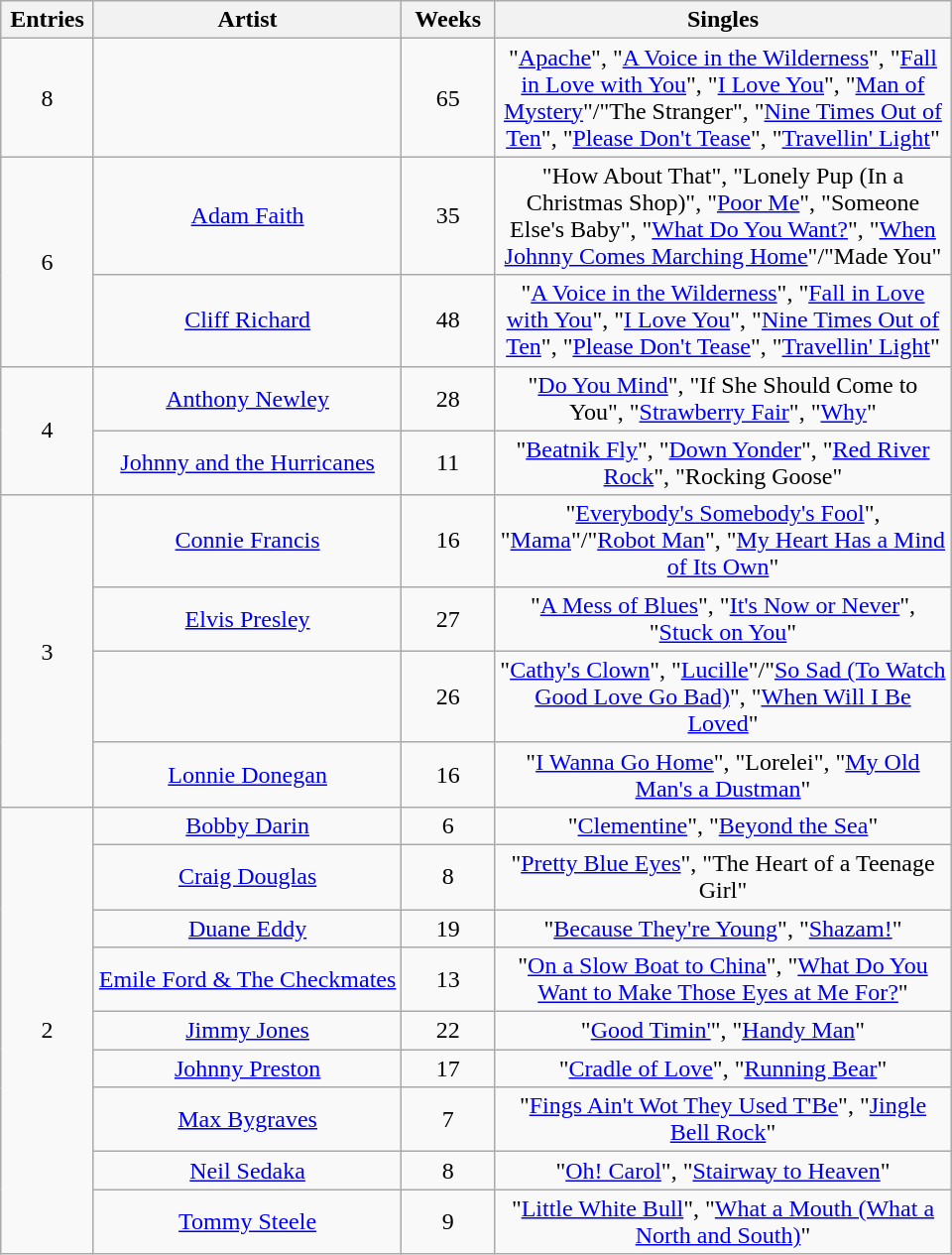<table class="wikitable sortable" style="text-align: center;">
<tr>
<th scope="col" style="width:55px;" data-sort-type="number">Entries</th>
<th scope="col" style="text-align:center;">Artist</th>
<th scope="col" style="width:55px;" data-sort-type="number">Weeks</th>
<th scope="col" style="width:300px;">Singles</th>
</tr>
<tr>
<td rowspan="1" style="text-align:center">8</td>
<td> </td>
<td>65</td>
<td>"<a href='#'>Apache</a>", "<a href='#'>A Voice in the Wilderness</a>", "<a href='#'>Fall in Love with You</a>", "<a href='#'>I Love You</a>", "<a href='#'>Man of Mystery</a>"/"The Stranger", "<a href='#'>Nine Times Out of Ten</a>", "<a href='#'>Please Don't Tease</a>", "<a href='#'>Travellin' Light</a>"</td>
</tr>
<tr>
<td rowspan="2" style="text-align:center">6</td>
<td><a href='#'>Adam Faith</a> </td>
<td>35</td>
<td>"How About That", "Lonely Pup (In a Christmas Shop)", "<a href='#'>Poor Me</a>", "Someone Else's Baby", "<a href='#'>What Do You Want?</a>", "<a href='#'>When Johnny Comes Marching Home</a>"/"Made You"</td>
</tr>
<tr>
<td><a href='#'>Cliff Richard</a> </td>
<td>48</td>
<td>"<a href='#'>A Voice in the Wilderness</a>", "<a href='#'>Fall in Love with You</a>", "<a href='#'>I Love You</a>", "<a href='#'>Nine Times Out of Ten</a>", "<a href='#'>Please Don't Tease</a>", "<a href='#'>Travellin' Light</a>"</td>
</tr>
<tr>
<td rowspan="2" style="text-align:center">4</td>
<td><a href='#'>Anthony Newley</a></td>
<td>28</td>
<td>"<a href='#'>Do You Mind</a>", "If She Should Come to You", "<a href='#'>Strawberry Fair</a>", "<a href='#'>Why</a>"</td>
</tr>
<tr>
<td><a href='#'>Johnny and the Hurricanes</a> </td>
<td>11</td>
<td>"<a href='#'>Beatnik Fly</a>", "<a href='#'>Down Yonder</a>", "<a href='#'>Red River Rock</a>", "Rocking Goose"</td>
</tr>
<tr>
<td rowspan="4" style="text-align:center">3</td>
<td><a href='#'>Connie Francis</a></td>
<td>16</td>
<td>"<a href='#'>Everybody's Somebody's Fool</a>", "<a href='#'>Mama</a>"/"<a href='#'>Robot Man</a>", "<a href='#'>My Heart Has a Mind of Its Own</a>"</td>
</tr>
<tr>
<td><a href='#'>Elvis Presley</a></td>
<td>27</td>
<td>"<a href='#'>A Mess of Blues</a>", "<a href='#'>It's Now or Never</a>", "<a href='#'>Stuck on You</a>"</td>
</tr>
<tr>
<td></td>
<td>26</td>
<td>"<a href='#'>Cathy's Clown</a>", "<a href='#'>Lucille</a>"/"<a href='#'>So Sad (To Watch Good Love Go Bad)</a>", "<a href='#'>When Will I Be Loved</a>"</td>
</tr>
<tr>
<td><a href='#'>Lonnie Donegan</a></td>
<td>16</td>
<td>"<a href='#'>I Wanna Go Home</a>", "Lorelei", "<a href='#'>My Old Man's a Dustman</a>"</td>
</tr>
<tr>
<td rowspan="9" style="text-align:center">2</td>
<td><a href='#'>Bobby Darin</a></td>
<td>6</td>
<td>"<a href='#'>Clementine</a>", "<a href='#'>Beyond the Sea</a>"</td>
</tr>
<tr>
<td><a href='#'>Craig Douglas</a></td>
<td>8</td>
<td>"<a href='#'>Pretty Blue Eyes</a>", "The Heart of a Teenage Girl"</td>
</tr>
<tr>
<td><a href='#'>Duane Eddy</a></td>
<td>19</td>
<td>"<a href='#'>Because They're Young</a>", "<a href='#'>Shazam!</a>"</td>
</tr>
<tr>
<td><a href='#'>Emile Ford & The Checkmates</a> </td>
<td>13</td>
<td>"<a href='#'>On a Slow Boat to China</a>", "<a href='#'>What Do You Want to Make Those Eyes at Me For?</a>"</td>
</tr>
<tr>
<td><a href='#'>Jimmy Jones</a></td>
<td>22</td>
<td>"<a href='#'>Good Timin'</a>", "<a href='#'>Handy Man</a>"</td>
</tr>
<tr>
<td><a href='#'>Johnny Preston</a></td>
<td>17</td>
<td>"<a href='#'>Cradle of Love</a>", "<a href='#'>Running Bear</a>"</td>
</tr>
<tr>
<td><a href='#'>Max Bygraves</a></td>
<td>7</td>
<td>"<a href='#'>Fings Ain't Wot They Used T'Be</a>", "<a href='#'>Jingle Bell Rock</a>"</td>
</tr>
<tr>
<td><a href='#'>Neil Sedaka</a> </td>
<td>8</td>
<td>"<a href='#'>Oh! Carol</a>", "<a href='#'>Stairway to Heaven</a>"</td>
</tr>
<tr>
<td><a href='#'>Tommy Steele</a> </td>
<td>9</td>
<td>"<a href='#'>Little White Bull</a>", "<a href='#'>What a Mouth (What a North and South)</a>"</td>
</tr>
</table>
